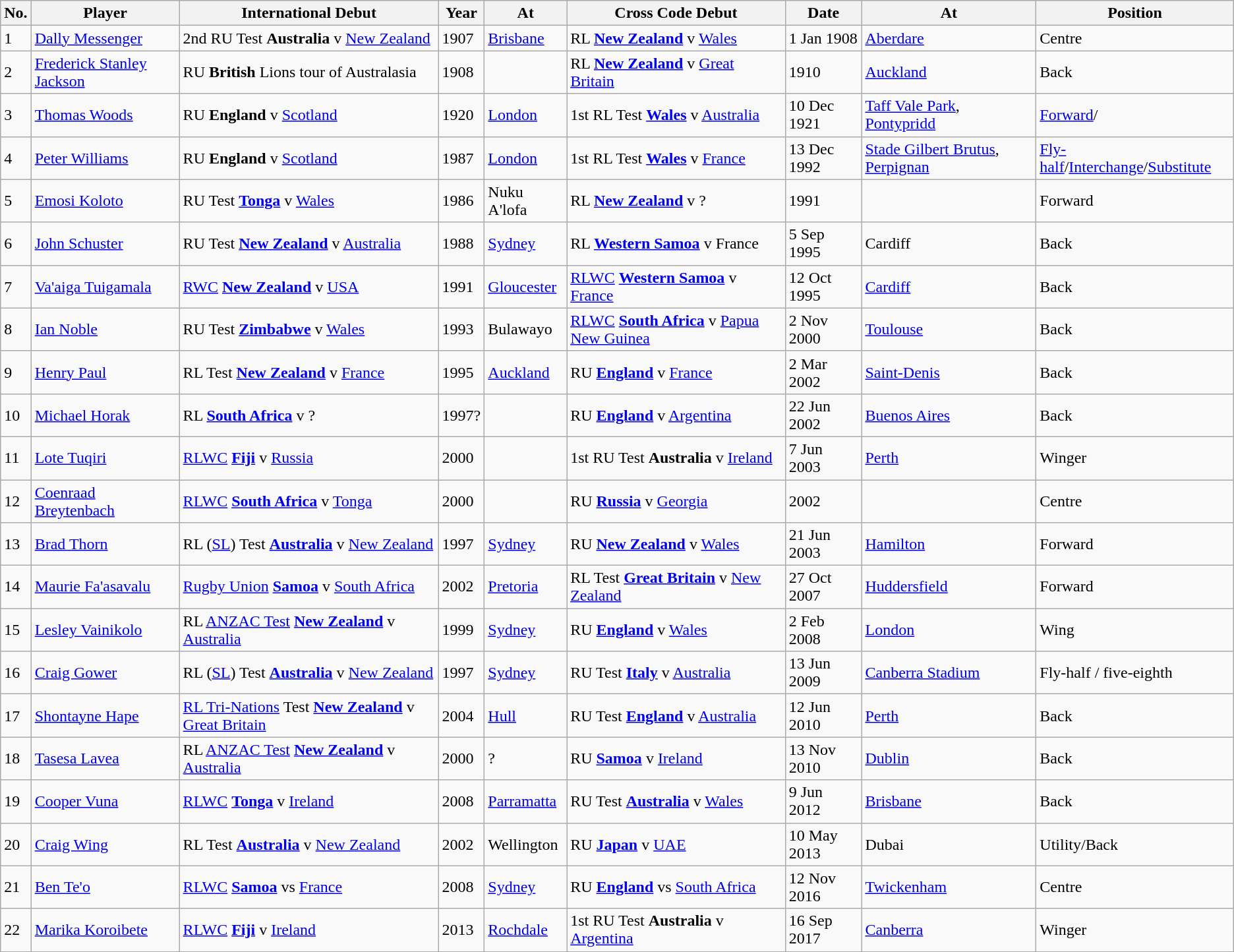<table class="wikitable" align="center">
<tr>
<th>No.</th>
<th>Player</th>
<th>International Debut</th>
<th>Year</th>
<th>At</th>
<th>Cross Code Debut</th>
<th>Date</th>
<th>At</th>
<th>Position</th>
</tr>
<tr>
<td>1</td>
<td><a href='#'>Dally Messenger</a></td>
<td>2nd RU Test <strong>Australia</strong> v <a href='#'>New Zealand</a></td>
<td>1907</td>
<td><a href='#'>Brisbane</a></td>
<td>RL <strong><a href='#'>New Zealand</a></strong> v <a href='#'>Wales</a></td>
<td>1 Jan 1908</td>
<td><a href='#'>Aberdare</a></td>
<td>Centre</td>
</tr>
<tr>
<td>2</td>
<td><a href='#'>Frederick Stanley Jackson</a></td>
<td>RU <strong>British</strong> Lions tour of Australasia</td>
<td>1908</td>
<td></td>
<td>RL <strong><a href='#'>New Zealand</a></strong> v <a href='#'>Great Britain</a></td>
<td>1910</td>
<td><a href='#'>Auckland</a></td>
<td>Back</td>
</tr>
<tr>
<td>3</td>
<td><a href='#'>Thomas Woods</a></td>
<td>RU <strong>England</strong> v <a href='#'>Scotland</a></td>
<td>1920</td>
<td><a href='#'>London</a></td>
<td>1st RL Test <strong><a href='#'>Wales</a></strong> v <a href='#'>Australia</a></td>
<td>10 Dec 1921</td>
<td><a href='#'>Taff Vale Park</a>, <a href='#'>Pontypridd</a></td>
<td><a href='#'>Forward</a>/</td>
</tr>
<tr>
<td>4</td>
<td><a href='#'>Peter Williams</a></td>
<td>RU <strong>England</strong> v <a href='#'>Scotland</a></td>
<td>1987</td>
<td><a href='#'>London</a></td>
<td>1st RL Test <strong><a href='#'>Wales</a></strong> v <a href='#'>France</a></td>
<td>13 Dec 1992</td>
<td><a href='#'>Stade Gilbert Brutus</a>, <a href='#'>Perpignan</a></td>
<td><a href='#'>Fly-half</a>/<a href='#'>Interchange</a>/<a href='#'>Substitute</a></td>
</tr>
<tr>
<td>5</td>
<td><a href='#'>Emosi Koloto</a></td>
<td>RU Test <strong><a href='#'>Tonga</a></strong> v <a href='#'>Wales</a></td>
<td>1986</td>
<td>Nuku A'lofa</td>
<td>RL <strong><a href='#'>New Zealand</a></strong> v ?</td>
<td>1991</td>
<td></td>
<td>Forward</td>
</tr>
<tr>
<td>6</td>
<td><a href='#'>John Schuster</a></td>
<td>RU Test <strong><a href='#'>New Zealand</a></strong> v <a href='#'>Australia</a></td>
<td>1988</td>
<td><a href='#'>Sydney</a></td>
<td>RL <strong><a href='#'>Western Samoa</a></strong> v France</td>
<td>5 Sep 1995</td>
<td>Cardiff</td>
<td>Back</td>
</tr>
<tr>
<td>7</td>
<td><a href='#'>Va'aiga Tuigamala</a></td>
<td><a href='#'>RWC</a> <strong><a href='#'>New Zealand</a></strong> v <a href='#'>USA</a></td>
<td>1991</td>
<td><a href='#'>Gloucester</a></td>
<td><a href='#'>RLWC</a> <strong><a href='#'>Western Samoa</a></strong> v <a href='#'>France</a></td>
<td>12 Oct 1995</td>
<td><a href='#'>Cardiff</a></td>
<td>Back</td>
</tr>
<tr>
<td>8</td>
<td><a href='#'>Ian Noble</a></td>
<td>RU Test <strong><a href='#'>Zimbabwe</a></strong> v <a href='#'>Wales</a></td>
<td>1993</td>
<td>Bulawayo</td>
<td><a href='#'>RLWC</a> <strong><a href='#'>South Africa</a></strong> v <a href='#'>Papua New Guinea</a></td>
<td>2 Nov 2000</td>
<td><a href='#'>Toulouse</a></td>
<td>Back</td>
</tr>
<tr>
<td>9</td>
<td><a href='#'>Henry Paul</a></td>
<td>RL Test <strong><a href='#'>New Zealand</a></strong> v <a href='#'>France</a></td>
<td>1995</td>
<td><a href='#'>Auckland</a></td>
<td>RU <strong><a href='#'>England</a></strong> v <a href='#'>France</a></td>
<td>2 Mar 2002</td>
<td><a href='#'>Saint-Denis</a></td>
<td>Back</td>
</tr>
<tr>
<td>10</td>
<td><a href='#'>Michael Horak</a></td>
<td>RL <strong><a href='#'>South Africa</a></strong> v ?</td>
<td>1997?</td>
<td></td>
<td>RU <strong><a href='#'>England</a></strong> v <a href='#'>Argentina</a></td>
<td>22 Jun 2002</td>
<td><a href='#'>Buenos Aires</a></td>
<td>Back</td>
</tr>
<tr>
<td>11</td>
<td><a href='#'>Lote Tuqiri</a></td>
<td><a href='#'>RLWC</a> <strong><a href='#'>Fiji</a></strong> v <a href='#'>Russia</a></td>
<td>2000</td>
<td></td>
<td>1st RU Test <strong>Australia</strong> v <a href='#'>Ireland</a></td>
<td>7 Jun 2003</td>
<td><a href='#'>Perth</a></td>
<td>Winger</td>
</tr>
<tr>
<td>12</td>
<td><a href='#'>Coenraad Breytenbach</a></td>
<td><a href='#'>RLWC</a> <strong><a href='#'>South Africa</a></strong> v <a href='#'>Tonga</a></td>
<td>2000</td>
<td></td>
<td>RU <strong><a href='#'>Russia</a></strong> v <a href='#'>Georgia</a></td>
<td>2002</td>
<td></td>
<td>Centre</td>
</tr>
<tr>
<td>13</td>
<td><a href='#'>Brad Thorn</a></td>
<td>RL (<a href='#'>SL</a>) Test <strong><a href='#'>Australia</a></strong> v <a href='#'>New Zealand</a></td>
<td>1997</td>
<td><a href='#'>Sydney</a></td>
<td>RU <strong><a href='#'>New Zealand</a></strong> v <a href='#'>Wales</a></td>
<td>21 Jun 2003</td>
<td><a href='#'>Hamilton</a></td>
<td>Forward</td>
</tr>
<tr>
<td>14</td>
<td><a href='#'>Maurie Fa'asavalu</a></td>
<td><a href='#'>Rugby Union</a> <strong><a href='#'>Samoa</a></strong> v <a href='#'>South Africa</a></td>
<td>2002</td>
<td><a href='#'>Pretoria</a></td>
<td>RL Test <strong><a href='#'>Great Britain</a></strong> v <a href='#'>New Zealand</a></td>
<td>27 Oct 2007</td>
<td><a href='#'>Huddersfield</a></td>
<td>Forward</td>
</tr>
<tr>
<td>15</td>
<td><a href='#'>Lesley Vainikolo</a></td>
<td>RL <a href='#'>ANZAC Test</a> <strong><a href='#'>New Zealand</a></strong> v <a href='#'>Australia</a></td>
<td>1999</td>
<td><a href='#'>Sydney</a></td>
<td>RU <strong><a href='#'>England</a></strong> v <a href='#'>Wales</a></td>
<td>2 Feb 2008</td>
<td><a href='#'>London</a></td>
<td>Wing</td>
</tr>
<tr>
<td>16</td>
<td><a href='#'>Craig Gower</a></td>
<td>RL (<a href='#'>SL</a>) Test <strong><a href='#'>Australia</a></strong> v <a href='#'>New Zealand</a></td>
<td>1997</td>
<td><a href='#'>Sydney</a></td>
<td>RU Test <strong><a href='#'>Italy</a></strong> v <a href='#'>Australia</a></td>
<td>13 Jun 2009</td>
<td><a href='#'>Canberra Stadium</a></td>
<td>Fly-half / five-eighth</td>
</tr>
<tr>
<td>17</td>
<td><a href='#'>Shontayne Hape</a></td>
<td><a href='#'>RL Tri-Nations</a> Test <strong><a href='#'>New Zealand</a></strong> v <a href='#'>Great Britain</a></td>
<td>2004</td>
<td><a href='#'>Hull</a></td>
<td>RU Test <strong><a href='#'>England</a></strong> v <a href='#'>Australia</a></td>
<td>12 Jun 2010</td>
<td><a href='#'>Perth</a></td>
<td>Back</td>
</tr>
<tr>
<td>18</td>
<td><a href='#'>Tasesa Lavea</a></td>
<td>RL <a href='#'>ANZAC Test</a> <strong><a href='#'>New Zealand</a></strong> v <a href='#'>Australia</a></td>
<td>2000</td>
<td>?</td>
<td>RU <strong><a href='#'>Samoa</a></strong> v <a href='#'>Ireland</a></td>
<td>13 Nov 2010</td>
<td><a href='#'>Dublin</a></td>
<td>Back</td>
</tr>
<tr>
<td>19</td>
<td><a href='#'>Cooper Vuna</a></td>
<td><a href='#'>RLWC</a> <strong><a href='#'>Tonga</a></strong> v <a href='#'>Ireland</a></td>
<td>2008</td>
<td><a href='#'>Parramatta</a></td>
<td>RU Test <strong><a href='#'>Australia</a></strong> v <a href='#'>Wales</a></td>
<td>9 Jun 2012</td>
<td><a href='#'>Brisbane</a></td>
<td>Back</td>
</tr>
<tr>
<td>20</td>
<td><a href='#'>Craig Wing</a></td>
<td>RL Test <strong><a href='#'>Australia</a></strong> v <a href='#'>New Zealand</a></td>
<td>2002</td>
<td>Wellington</td>
<td>RU <strong><a href='#'>Japan</a></strong> v <a href='#'>UAE</a></td>
<td>10 May 2013</td>
<td>Dubai</td>
<td>Utility/Back</td>
</tr>
<tr>
<td>21</td>
<td><a href='#'>Ben Te'o</a></td>
<td><a href='#'>RLWC</a> <strong><a href='#'>Samoa</a></strong> vs <a href='#'>France</a></td>
<td>2008</td>
<td><a href='#'>Sydney</a></td>
<td>RU <strong><a href='#'>England</a></strong> vs <a href='#'>South Africa</a></td>
<td>12 Nov 2016</td>
<td><a href='#'>Twickenham</a></td>
<td>Centre</td>
</tr>
<tr>
<td>22</td>
<td><a href='#'>Marika Koroibete</a></td>
<td><a href='#'>RLWC</a> <strong><a href='#'>Fiji</a></strong> v <a href='#'>Ireland</a></td>
<td>2013</td>
<td><a href='#'>Rochdale</a></td>
<td>1st RU Test <strong>Australia</strong> v <a href='#'>Argentina</a></td>
<td>16 Sep 2017</td>
<td><a href='#'>Canberra</a></td>
<td>Winger</td>
</tr>
</table>
